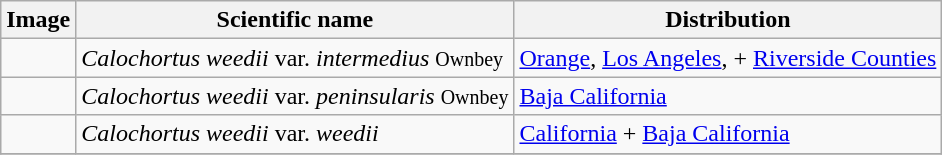<table class="wikitable">
<tr>
<th>Image</th>
<th>Scientific name</th>
<th>Distribution</th>
</tr>
<tr>
<td></td>
<td><em>Calochortus weedii</em> var. <em>intermedius</em> <small>Ownbey</small></td>
<td><a href='#'>Orange</a>, <a href='#'>Los Angeles</a>, + <a href='#'>Riverside Counties</a></td>
</tr>
<tr>
<td></td>
<td><em>Calochortus weedii</em> var. <em>peninsularis</em> <small>Ownbey</small></td>
<td><a href='#'>Baja California</a></td>
</tr>
<tr>
<td></td>
<td><em>Calochortus weedii</em> var. <em>weedii</em></td>
<td><a href='#'>California</a> + <a href='#'>Baja California</a></td>
</tr>
<tr>
</tr>
</table>
